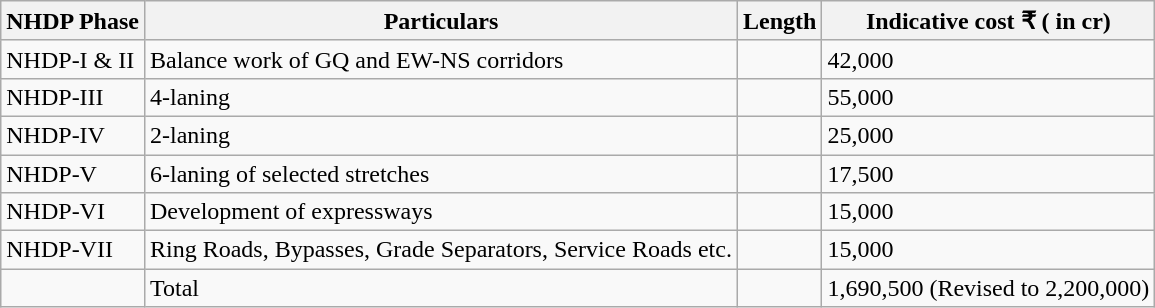<table class="wikitable sortable">
<tr>
<th>NHDP Phase</th>
<th>Particulars</th>
<th>Length</th>
<th>Indicative cost ₹ ( in cr)</th>
</tr>
<tr>
<td>NHDP-I & II</td>
<td>Balance work of GQ and EW-NS corridors</td>
<td></td>
<td>42,000</td>
</tr>
<tr>
<td>NHDP-III</td>
<td>4-laning</td>
<td></td>
<td>55,000</td>
</tr>
<tr>
<td>NHDP-IV</td>
<td>2-laning</td>
<td></td>
<td>25,000</td>
</tr>
<tr>
<td>NHDP-V</td>
<td>6-laning of selected stretches</td>
<td></td>
<td>17,500</td>
</tr>
<tr>
<td>NHDP-VI</td>
<td>Development of expressways</td>
<td></td>
<td>15,000</td>
</tr>
<tr>
<td>NHDP-VII</td>
<td>Ring Roads, Bypasses, Grade Separators, Service Roads etc.</td>
<td></td>
<td>15,000</td>
</tr>
<tr>
<td></td>
<td>Total</td>
<td></td>
<td>1,690,500 (Revised to 2,200,000)</td>
</tr>
</table>
